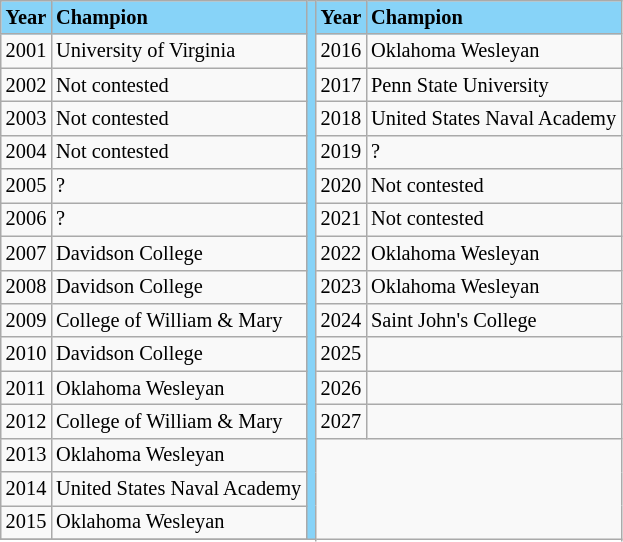<table class="wikitable" style="font-size:85%;">
<tr ! style="background-color: #87D3F8;">
<td><strong>Year</strong></td>
<td><strong>Champion</strong></td>
<td rowspan=17></td>
<td><strong>Year</strong></td>
<td><strong>Champion</strong></td>
</tr>
<tr --->
<td>2001</td>
<td>University of Virginia</td>
<td>2016</td>
<td>Oklahoma Wesleyan</td>
</tr>
<tr --->
<td>2002</td>
<td>Not contested</td>
<td>2017</td>
<td>Penn State University</td>
</tr>
<tr --->
<td>2003</td>
<td>Not contested</td>
<td>2018</td>
<td>United States Naval Academy</td>
</tr>
<tr --->
<td>2004</td>
<td>Not contested</td>
<td>2019</td>
<td>?</td>
</tr>
<tr --->
<td>2005</td>
<td>?</td>
<td>2020</td>
<td>Not contested</td>
</tr>
<tr --->
<td>2006</td>
<td>?</td>
<td>2021</td>
<td>Not contested</td>
</tr>
<tr --->
<td>2007</td>
<td>Davidson College</td>
<td>2022</td>
<td>Oklahoma Wesleyan</td>
</tr>
<tr --->
<td>2008</td>
<td>Davidson College</td>
<td>2023</td>
<td>Oklahoma Wesleyan</td>
</tr>
<tr --->
<td>2009</td>
<td>College of William & Mary</td>
<td>2024</td>
<td>Saint John's College</td>
</tr>
<tr --->
<td>2010</td>
<td>Davidson College</td>
<td>2025</td>
<td></td>
</tr>
<tr --->
<td>2011</td>
<td>Oklahoma Wesleyan</td>
<td>2026</td>
<td></td>
</tr>
<tr --->
<td>2012</td>
<td>College of William & Mary</td>
<td>2027</td>
<td></td>
</tr>
<tr --->
<td>2013</td>
<td>Oklahoma Wesleyan</td>
</tr>
<tr --->
<td>2014</td>
<td>United States Naval Academy</td>
</tr>
<tr --->
<td>2015</td>
<td>Oklahoma Wesleyan</td>
</tr>
<tr --->
</tr>
</table>
